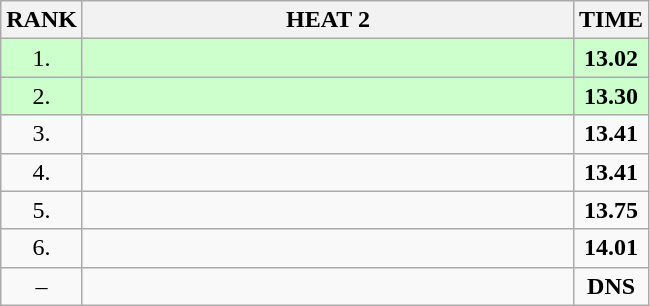<table class=wikitable>
<tr>
<th>RANK</th>
<th align="left" style="width: 20em">HEAT 2</th>
<th>TIME</th>
</tr>
<tr style="background:#ccffcc;">
<td align="center">1.</td>
<td></td>
<td align="center"><strong>13.02</strong></td>
</tr>
<tr style="background:#ccffcc;">
<td align="center">2.</td>
<td></td>
<td align="center"><strong>13.30</strong></td>
</tr>
<tr>
<td align="center">3.</td>
<td></td>
<td align="center"><strong>13.41</strong></td>
</tr>
<tr>
<td align="center">4.</td>
<td></td>
<td align="center"><strong>13.41</strong></td>
</tr>
<tr>
<td align="center">5.</td>
<td></td>
<td align="center"><strong>13.75</strong></td>
</tr>
<tr>
<td align="center">6.</td>
<td></td>
<td align="center"><strong>14.01</strong></td>
</tr>
<tr>
<td align="center">–</td>
<td></td>
<td align="center"><strong>DNS</strong></td>
</tr>
</table>
